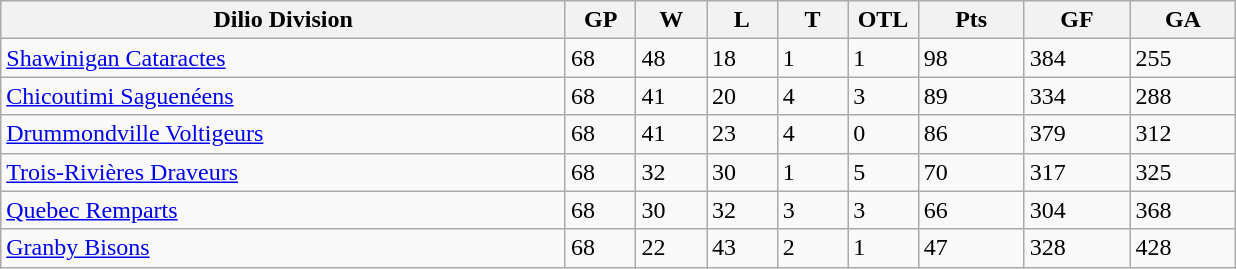<table class="wikitable">
<tr>
<th bgcolor="#DDDDFF" width="40%">Dilio Division</th>
<th bgcolor="#DDDDFF" width="5%">GP</th>
<th bgcolor="#DDDDFF" width="5%">W</th>
<th bgcolor="#DDDDFF" width="5%">L</th>
<th bgcolor="#DDDDFF" width="5%">T</th>
<th bgcolor="#DDDDFF" width="5%">OTL</th>
<th bgcolor="#DDDDFF" width="7.5%">Pts</th>
<th bgcolor="#DDDDFF" width="7.5%">GF</th>
<th bgcolor="#DDDDFF" width="7.5%">GA</th>
</tr>
<tr>
<td><a href='#'>Shawinigan Cataractes</a></td>
<td>68</td>
<td>48</td>
<td>18</td>
<td>1</td>
<td>1</td>
<td>98</td>
<td>384</td>
<td>255</td>
</tr>
<tr>
<td><a href='#'>Chicoutimi Saguenéens</a></td>
<td>68</td>
<td>41</td>
<td>20</td>
<td>4</td>
<td>3</td>
<td>89</td>
<td>334</td>
<td>288</td>
</tr>
<tr>
<td><a href='#'>Drummondville Voltigeurs</a></td>
<td>68</td>
<td>41</td>
<td>23</td>
<td>4</td>
<td>0</td>
<td>86</td>
<td>379</td>
<td>312</td>
</tr>
<tr>
<td><a href='#'>Trois-Rivières Draveurs</a></td>
<td>68</td>
<td>32</td>
<td>30</td>
<td>1</td>
<td>5</td>
<td>70</td>
<td>317</td>
<td>325</td>
</tr>
<tr>
<td><a href='#'>Quebec Remparts</a></td>
<td>68</td>
<td>30</td>
<td>32</td>
<td>3</td>
<td>3</td>
<td>66</td>
<td>304</td>
<td>368</td>
</tr>
<tr>
<td><a href='#'>Granby Bisons</a></td>
<td>68</td>
<td>22</td>
<td>43</td>
<td>2</td>
<td>1</td>
<td>47</td>
<td>328</td>
<td>428</td>
</tr>
</table>
